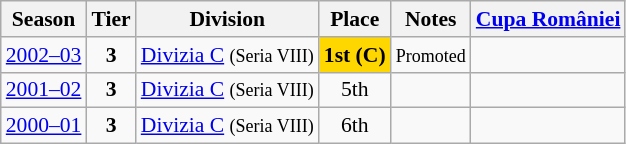<table class="wikitable" style="text-align:center; font-size:90%">
<tr>
<th>Season</th>
<th>Tier</th>
<th>Division</th>
<th>Place</th>
<th>Notes</th>
<th><a href='#'>Cupa României</a></th>
</tr>
<tr>
<td><a href='#'>2002–03</a></td>
<td><strong>3</strong></td>
<td><a href='#'>Divizia C</a> <small>(Seria VIII)</small></td>
<td align=center bgcolor=gold><strong>1st (C)</strong></td>
<td><small>Promoted</small></td>
<td></td>
</tr>
<tr>
<td><a href='#'>2001–02</a></td>
<td><strong>3</strong></td>
<td><a href='#'>Divizia C</a> <small>(Seria VIII)</small></td>
<td>5th</td>
<td></td>
<td></td>
</tr>
<tr>
<td><a href='#'>2000–01</a></td>
<td><strong>3</strong></td>
<td><a href='#'>Divizia C</a> <small>(Seria VIII)</small></td>
<td>6th</td>
<td></td>
<td></td>
</tr>
</table>
